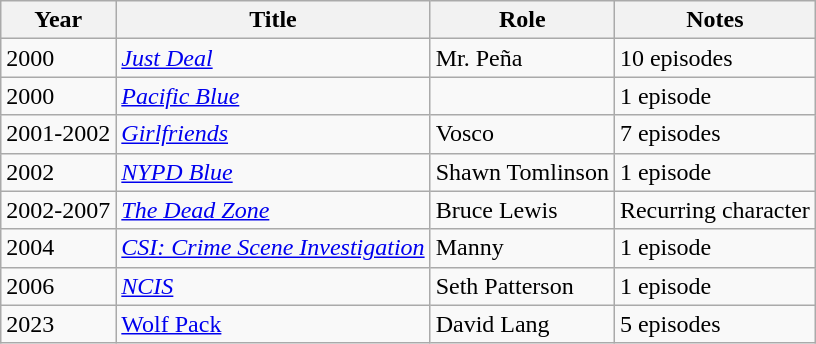<table class="wikitable sortable">
<tr>
<th>Year</th>
<th>Title</th>
<th>Role</th>
<th>Notes</th>
</tr>
<tr>
<td>2000</td>
<td><em><a href='#'>Just Deal</a></em></td>
<td>Mr. Peña</td>
<td>10 episodes</td>
</tr>
<tr>
<td>2000</td>
<td><em><a href='#'>Pacific Blue</a></em></td>
<td></td>
<td>1 episode</td>
</tr>
<tr>
<td>2001-2002</td>
<td><em><a href='#'>Girlfriends</a></em></td>
<td>Vosco</td>
<td>7 episodes</td>
</tr>
<tr>
<td>2002</td>
<td><em><a href='#'>NYPD Blue</a></em></td>
<td>Shawn Tomlinson</td>
<td>1 episode</td>
</tr>
<tr>
<td>2002-2007</td>
<td><em><a href='#'>The Dead Zone</a></em></td>
<td>Bruce Lewis</td>
<td>Recurring character</td>
</tr>
<tr>
<td>2004</td>
<td><em><a href='#'>CSI: Crime Scene Investigation</a></em></td>
<td>Manny</td>
<td>1 episode</td>
</tr>
<tr>
<td>2006</td>
<td><em><a href='#'>NCIS</a></em></td>
<td>Seth Patterson</td>
<td>1 episode</td>
</tr>
<tr>
<td>2023</td>
<td><a href='#'>Wolf Pack</a></td>
<td>David Lang</td>
<td>5 episodes</td>
</tr>
</table>
